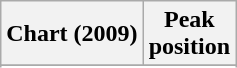<table class="wikitable sortable plainrowheaders">
<tr>
<th scope="col">Chart (2009)</th>
<th scope="col">Peak<br>position</th>
</tr>
<tr>
</tr>
<tr>
</tr>
</table>
